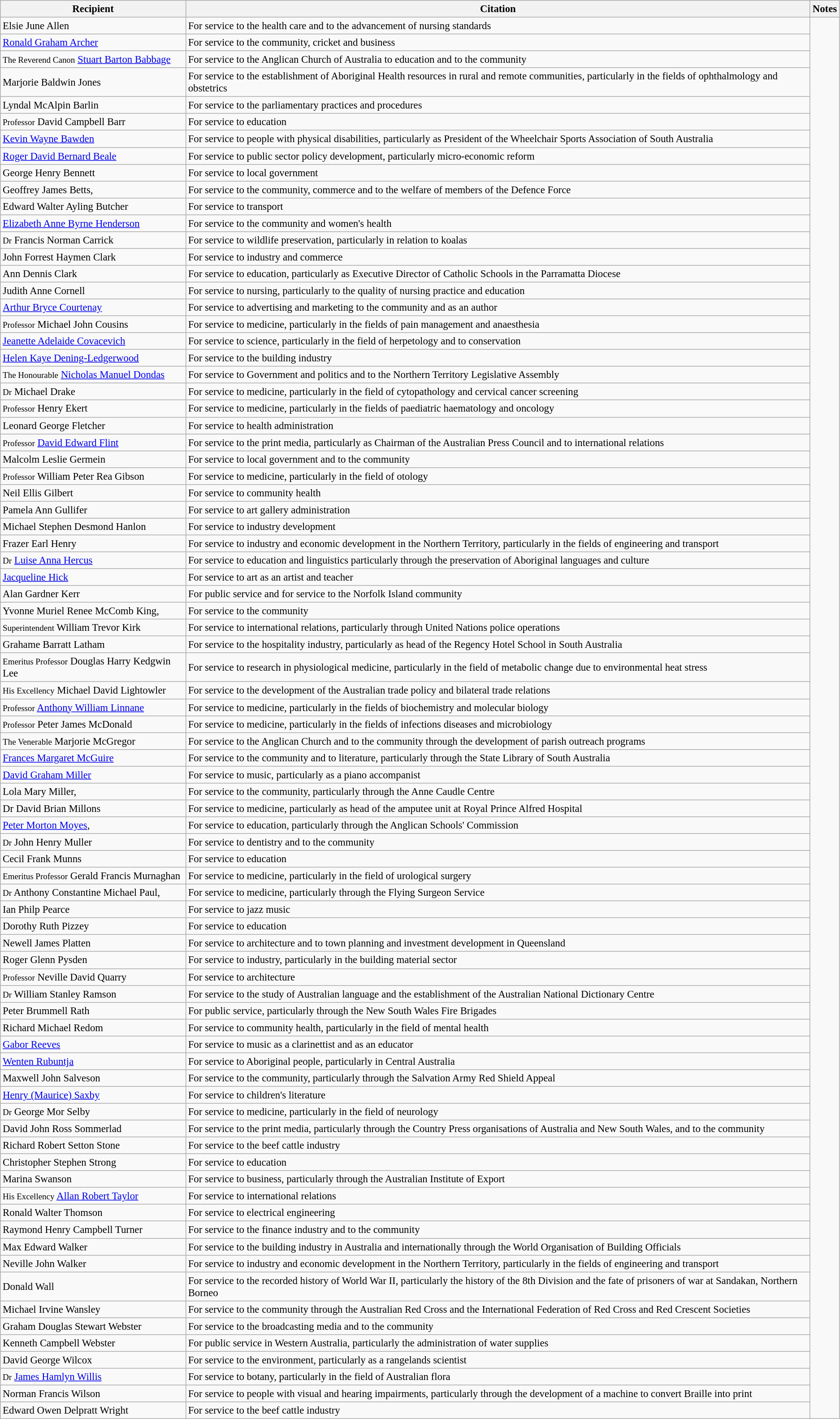<table class="wikitable" style="font-size:95%;">
<tr>
<th>Recipient</th>
<th>Citation</th>
<th>Notes</th>
</tr>
<tr>
<td>Elsie June Allen</td>
<td>For service to the health care and to the advancement of nursing standards</td>
<td rowspan="81"></td>
</tr>
<tr>
<td><a href='#'>Ronald Graham Archer</a></td>
<td>For service to the community, cricket and business</td>
</tr>
<tr>
<td><small>The Reverend Canon</small> <a href='#'>Stuart Barton Babbage</a></td>
<td>For service to the Anglican Church of Australia to education and to the community</td>
</tr>
<tr>
<td>Marjorie Baldwin Jones</td>
<td>For service to the establishment of Aboriginal Health resources in rural and remote communities, particularly in the fields of ophthalmology and obstetrics</td>
</tr>
<tr>
<td>Lyndal McAlpin Barlin</td>
<td>For service to the parliamentary practices and procedures</td>
</tr>
<tr>
<td><small>Professor</small> David Campbell Barr</td>
<td>For service to education</td>
</tr>
<tr>
<td><a href='#'>Kevin Wayne Bawden</a></td>
<td>For service to people with physical disabilities, particularly as President of the Wheelchair Sports Association of South Australia</td>
</tr>
<tr>
<td><a href='#'>Roger David Bernard Beale</a></td>
<td>For service to public sector policy development, particularly micro-economic reform</td>
</tr>
<tr>
<td>George Henry Bennett</td>
<td>For service to local government</td>
</tr>
<tr>
<td>Geoffrey James Betts, </td>
<td>For service to the community, commerce and to the welfare of members of the Defence Force</td>
</tr>
<tr>
<td>Edward Walter Ayling Butcher</td>
<td>For service to transport</td>
</tr>
<tr>
<td><a href='#'>Elizabeth Anne Byrne Henderson</a></td>
<td>For service to the community and women's health</td>
</tr>
<tr>
<td><small>Dr</small> Francis Norman Carrick</td>
<td>For service to wildlife preservation, particularly in relation to koalas</td>
</tr>
<tr>
<td>John Forrest Haymen Clark</td>
<td>For service to industry and commerce</td>
</tr>
<tr>
<td>Ann Dennis Clark</td>
<td>For service to education, particularly as Executive Director of Catholic Schools in the Parramatta Diocese</td>
</tr>
<tr>
<td>Judith Anne Cornell</td>
<td>For service to nursing, particularly to the quality of nursing practice and education</td>
</tr>
<tr>
<td><a href='#'>Arthur Bryce Courtenay</a></td>
<td>For service to advertising and marketing to the community and as an author</td>
</tr>
<tr>
<td><small>Professor</small> Michael John Cousins</td>
<td>For service to medicine, particularly in the fields of pain management and anaesthesia</td>
</tr>
<tr>
<td><a href='#'>Jeanette Adelaide Covacevich</a></td>
<td>For service to science, particularly in the field of herpetology and to conservation</td>
</tr>
<tr>
<td><a href='#'>Helen Kaye Dening-Ledgerwood</a></td>
<td>For service to the building industry</td>
</tr>
<tr>
<td><small>The Honourable</small> <a href='#'>Nicholas Manuel Dondas</a></td>
<td>For service to Government and politics and to the Northern Territory Legislative Assembly</td>
</tr>
<tr>
<td><small>Dr</small> Michael Drake</td>
<td>For service to medicine, particularly in the field of cytopathology and cervical cancer screening</td>
</tr>
<tr>
<td><small>Professor</small> Henry Ekert</td>
<td>For service to medicine, particularly in the fields of paediatric haematology and oncology</td>
</tr>
<tr>
<td>Leonard George Fletcher</td>
<td>For service to health administration</td>
</tr>
<tr>
<td><small>Professor</small> <a href='#'>David Edward Flint</a></td>
<td>For service to the print media, particularly as Chairman of the Australian Press Council and to international relations</td>
</tr>
<tr>
<td>Malcolm Leslie Germein</td>
<td>For service to local government and to the community</td>
</tr>
<tr>
<td><small>Professor</small> William Peter Rea Gibson</td>
<td>For service to medicine, particularly in the field of otology</td>
</tr>
<tr>
<td>Neil Ellis Gilbert</td>
<td>For service to community health</td>
</tr>
<tr>
<td>Pamela Ann Gullifer</td>
<td>For service to art gallery administration</td>
</tr>
<tr>
<td>Michael Stephen Desmond Hanlon</td>
<td>For service to industry development</td>
</tr>
<tr>
<td>Frazer Earl Henry</td>
<td>For service to industry and economic development in the Northern Territory, particularly in the fields of engineering and transport</td>
</tr>
<tr>
<td><small>Dr</small> <a href='#'>Luise Anna Hercus</a></td>
<td>For service to education and linguistics particularly through the preservation of Aboriginal languages and culture</td>
</tr>
<tr>
<td><a href='#'>Jacqueline Hick</a></td>
<td>For service to art as an artist and teacher</td>
</tr>
<tr>
<td>Alan Gardner Kerr</td>
<td>For public service and for service to the Norfolk Island community</td>
</tr>
<tr>
<td>Yvonne Muriel Renee McComb King, </td>
<td>For service to the community</td>
</tr>
<tr>
<td><small>Superintendent</small> William Trevor Kirk</td>
<td>For service to international relations, particularly through United Nations police operations</td>
</tr>
<tr>
<td>Grahame Barratt Latham</td>
<td>For service to the hospitality industry, particularly as head of the Regency Hotel School in South Australia</td>
</tr>
<tr>
<td><small>Emeritus Professor</small> Douglas Harry Kedgwin Lee</td>
<td>For service to research in physiological medicine, particularly in the field of metabolic change due to environmental heat stress</td>
</tr>
<tr>
<td><small>His Excellency</small> Michael David Lightowler</td>
<td>For service to the development of the Australian trade policy and bilateral trade relations</td>
</tr>
<tr>
<td><small>Professor</small> <a href='#'>Anthony William Linnane</a></td>
<td>For service to medicine, particularly in the fields of biochemistry and molecular biology</td>
</tr>
<tr>
<td><small>Professor</small> Peter James McDonald</td>
<td>For service to medicine, particularly in the fields of infections diseases and microbiology</td>
</tr>
<tr>
<td><small>The Venerable</small> Marjorie McGregor</td>
<td>For service to the Anglican Church and to the community through the development of parish outreach programs</td>
</tr>
<tr>
<td><a href='#'>Frances Margaret McGuire</a></td>
<td>For service to the community and to literature, particularly through the State Library of South Australia</td>
</tr>
<tr>
<td><a href='#'>David Graham Miller</a></td>
<td>For service to music, particularly as a piano accompanist</td>
</tr>
<tr>
<td>Lola Mary Miller, </td>
<td>For service to the community, particularly through the Anne Caudle Centre</td>
</tr>
<tr>
<td>Dr David Brian Millons</td>
<td>For service to medicine, particularly as head of the amputee unit at Royal Prince Alfred Hospital</td>
</tr>
<tr>
<td><a href='#'>Peter Morton Moyes</a>, </td>
<td>For service to education, particularly through the Anglican Schools' Commission</td>
</tr>
<tr>
<td><small>Dr</small> John Henry Muller</td>
<td>For service to dentistry and to the community</td>
</tr>
<tr>
<td>Cecil Frank Munns</td>
<td>For service to education</td>
</tr>
<tr>
<td><small>Emeritus Professor</small> Gerald Francis Murnaghan</td>
<td>For service to medicine, particularly in the field of urological surgery</td>
</tr>
<tr>
<td><small>Dr</small> Anthony Constantine Michael Paul, </td>
<td>For service to medicine, particularly through the Flying Surgeon Service</td>
</tr>
<tr>
<td>Ian Philp Pearce</td>
<td>For service to jazz music</td>
</tr>
<tr>
<td>Dorothy Ruth Pizzey</td>
<td>For service to education</td>
</tr>
<tr>
<td>Newell James Platten</td>
<td>For service to architecture and to town planning and investment development in Queensland</td>
</tr>
<tr>
<td>Roger Glenn Pysden</td>
<td>For service to industry, particularly in the building material sector</td>
</tr>
<tr>
<td><small>Professor</small> Neville David Quarry</td>
<td>For service to architecture</td>
</tr>
<tr>
<td><small>Dr</small> William Stanley Ramson</td>
<td>For service to the study of Australian language and the establishment of the Australian National Dictionary Centre</td>
</tr>
<tr>
<td>Peter Brummell Rath</td>
<td>For public service, particularly through the New South Wales Fire Brigades</td>
</tr>
<tr>
<td>Richard Michael Redom</td>
<td>For service to community health, particularly in the field of mental health</td>
</tr>
<tr>
<td><a href='#'>Gabor Reeves</a></td>
<td>For service to music as a clarinettist and as an educator</td>
</tr>
<tr>
<td><a href='#'>Wenten Rubuntja</a></td>
<td>For service to Aboriginal people, particularly in Central Australia</td>
</tr>
<tr>
<td>Maxwell John Salveson</td>
<td>For service to the community, particularly through the Salvation Army Red Shield Appeal</td>
</tr>
<tr>
<td><a href='#'>Henry (Maurice) Saxby</a></td>
<td>For service to children's literature</td>
</tr>
<tr>
<td><small>Dr</small> George Mor Selby</td>
<td>For service to medicine, particularly in the field of neurology</td>
</tr>
<tr>
<td>David John Ross Sommerlad</td>
<td>For service to the print media, particularly through the Country Press organisations of Australia and New South Wales, and to the community</td>
</tr>
<tr>
<td>Richard Robert Setton Stone</td>
<td>For service to the beef cattle industry</td>
</tr>
<tr>
<td>Christopher Stephen Strong</td>
<td>For service to education</td>
</tr>
<tr>
<td>Marina Swanson</td>
<td>For service to business, particularly through the Australian Institute of Export</td>
</tr>
<tr>
<td><small>His Excellency</small> <a href='#'>Allan Robert Taylor</a></td>
<td>For service to international relations</td>
</tr>
<tr>
<td>Ronald Walter Thomson</td>
<td>For service to electrical engineering</td>
</tr>
<tr>
<td>Raymond Henry Campbell Turner</td>
<td>For service to the finance industry and to the community</td>
</tr>
<tr>
<td>Max Edward Walker</td>
<td>For service to the building industry in Australia and internationally through the World Organisation of Building Officials</td>
</tr>
<tr>
<td>Neville John Walker</td>
<td>For service to industry and economic development in the Northern Territory, particularly in the fields of engineering and transport</td>
</tr>
<tr>
<td>Donald Wall</td>
<td>For service to the recorded history of World War II, particularly the history of the 8th Division and the fate of prisoners of war at Sandakan, Northern Borneo</td>
</tr>
<tr>
<td>Michael Irvine Wansley</td>
<td>For service to the community through the Australian Red Cross and the International Federation of Red Cross and Red Crescent Societies</td>
</tr>
<tr>
<td>Graham Douglas Stewart Webster</td>
<td>For service to the broadcasting media and to the community</td>
</tr>
<tr>
<td>Kenneth Campbell Webster</td>
<td>For public service in Western Australia, particularly the administration of water supplies</td>
</tr>
<tr>
<td>David George Wilcox</td>
<td>For service to the environment, particularly as a rangelands scientist</td>
</tr>
<tr>
<td><small>Dr</small> <a href='#'>James Hamlyn Willis</a></td>
<td>For service to botany, particularly in the field of Australian flora</td>
</tr>
<tr>
<td>Norman Francis Wilson</td>
<td>For service to people with visual and hearing impairments, particularly through the development of a machine to convert Braille into print</td>
</tr>
<tr>
<td>Edward Owen Delpratt Wright</td>
<td>For service to the beef cattle industry</td>
</tr>
</table>
